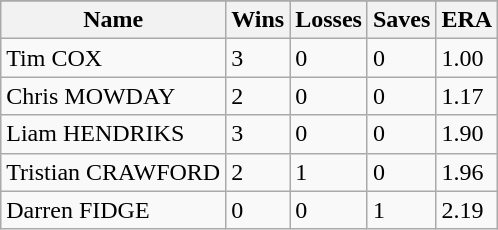<table class="wikitable">
<tr>
</tr>
<tr>
<th>Name</th>
<th>Wins</th>
<th>Losses</th>
<th>Saves</th>
<th>ERA</th>
</tr>
<tr>
<td>Tim COX</td>
<td>3</td>
<td>0</td>
<td>0</td>
<td>1.00</td>
</tr>
<tr>
<td>Chris MOWDAY</td>
<td>2</td>
<td>0</td>
<td>0</td>
<td>1.17</td>
</tr>
<tr>
<td>Liam HENDRIKS</td>
<td>3</td>
<td>0</td>
<td>0</td>
<td>1.90</td>
</tr>
<tr>
<td>Tristian CRAWFORD</td>
<td>2</td>
<td>1</td>
<td>0</td>
<td>1.96</td>
</tr>
<tr>
<td>Darren FIDGE</td>
<td>0</td>
<td>0</td>
<td>1</td>
<td>2.19</td>
</tr>
</table>
